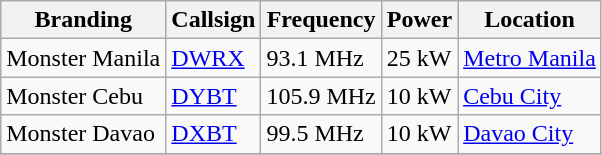<table class="wikitable">
<tr>
<th>Branding</th>
<th>Callsign</th>
<th>Frequency</th>
<th>Power</th>
<th>Location</th>
</tr>
<tr>
<td>Monster Manila</td>
<td><a href='#'>DWRX</a></td>
<td>93.1 MHz</td>
<td>25 kW</td>
<td><a href='#'>Metro Manila</a></td>
</tr>
<tr>
<td>Monster Cebu</td>
<td><a href='#'>DYBT</a></td>
<td>105.9 MHz</td>
<td>10 kW</td>
<td><a href='#'>Cebu City</a></td>
</tr>
<tr>
<td>Monster Davao</td>
<td><a href='#'>DXBT</a></td>
<td>99.5 MHz</td>
<td>10 kW</td>
<td><a href='#'>Davao City</a></td>
</tr>
<tr>
</tr>
</table>
